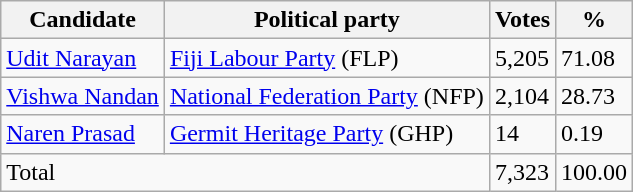<table class="wikitable">
<tr>
<th>Candidate</th>
<th>Political party</th>
<th>Votes</th>
<th>%</th>
</tr>
<tr>
<td><a href='#'>Udit Narayan</a></td>
<td><a href='#'>Fiji Labour Party</a> (FLP)</td>
<td>5,205</td>
<td>71.08</td>
</tr>
<tr>
<td><a href='#'>Vishwa Nandan</a></td>
<td><a href='#'>National Federation Party</a> (NFP)</td>
<td>2,104</td>
<td>28.73</td>
</tr>
<tr>
<td><a href='#'>Naren Prasad</a></td>
<td><a href='#'>Germit Heritage Party</a> (GHP)</td>
<td>14</td>
<td>0.19</td>
</tr>
<tr>
<td colspan="2">Total</td>
<td>7,323</td>
<td>100.00</td>
</tr>
</table>
